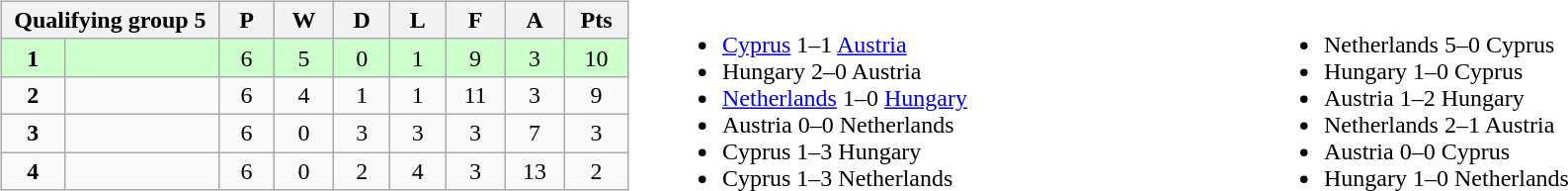<table width=100%>
<tr>
<td valign="top" width="440"><br><table class="wikitable">
<tr>
<th colspan="2">Qualifying group 5</th>
<th rowspan="1">P</th>
<th rowspan="1">W</th>
<th colspan="1">D</th>
<th colspan="1">L</th>
<th colspan="1">F</th>
<th colspan="1">A</th>
<th colspan="1">Pts</th>
</tr>
<tr style="background:#ccffcc;">
<td align=center width="50"><strong>1</strong></td>
<td width="150"><strong></strong></td>
<td align=center width="50">6</td>
<td align=center width="50">5</td>
<td align=center width="50">0</td>
<td align=center width="50">1</td>
<td align=center width="50">9</td>
<td align=center width="50">3</td>
<td align=center width="50">10</td>
</tr>
<tr>
<td align=center><strong>2</strong></td>
<td></td>
<td align=center>6</td>
<td align=center>4</td>
<td align=center>1</td>
<td align=center>1</td>
<td align=center>11</td>
<td align=center>3</td>
<td align=center>9</td>
</tr>
<tr>
<td align=center><strong>3</strong></td>
<td></td>
<td align=center>6</td>
<td align=center>0</td>
<td align=center>3</td>
<td align=center>3</td>
<td align=center>3</td>
<td align=center>7</td>
<td align=center>3</td>
</tr>
<tr>
<td align=center><strong>4</strong></td>
<td></td>
<td align=center>6</td>
<td align=center>0</td>
<td align=center>2</td>
<td align=center>4</td>
<td align=center>3</td>
<td align=center>13</td>
<td align=center>2</td>
</tr>
</table>
</td>
<td valign="middle" align="center"><br><table width=100%>
<tr>
<td valign="middle" align=left width=50%><br><ul><li><a href='#'>Cyprus</a> 1–1 <a href='#'>Austria</a></li><li>Hungary 2–0 Austria</li><li><a href='#'>Netherlands</a> 1–0 <a href='#'>Hungary</a></li><li>Austria 0–0 Netherlands</li><li>Cyprus 1–3 Hungary</li><li>Cyprus 1–3 Netherlands</li></ul></td>
<td valign="middle" align=left width=50%><br><ul><li>Netherlands 5–0 Cyprus</li><li>Hungary 1–0 Cyprus</li><li>Austria 1–2 Hungary</li><li>Netherlands 2–1 Austria</li><li>Austria 0–0 Cyprus</li><li>Hungary 1–0 Netherlands</li></ul></td>
</tr>
</table>
</td>
</tr>
</table>
